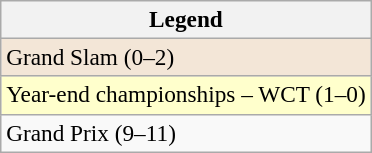<table class=wikitable style=font-size:97%>
<tr>
<th>Legend</th>
</tr>
<tr bgcolor=f3e6d7>
<td>Grand Slam (0–2)</td>
</tr>
<tr bgcolor=ffffcc>
<td>Year-end championships – WCT (1–0)</td>
</tr>
<tr>
<td>Grand Prix (9–11)</td>
</tr>
</table>
